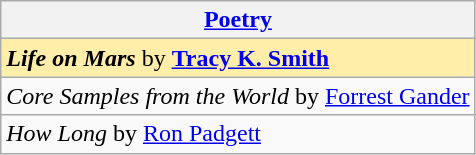<table class="wikitable" style="float:left; float:none;">
<tr>
<th><a href='#'>Poetry</a></th>
</tr>
<tr>
<td style="background:#fea;"><strong><em>Life on Mars</em></strong> by <strong><a href='#'>Tracy K. Smith</a></strong></td>
</tr>
<tr>
<td><em>Core Samples from the World</em> by <a href='#'>Forrest Gander</a></td>
</tr>
<tr>
<td><em>How Long</em> by <a href='#'>Ron Padgett</a></td>
</tr>
</table>
